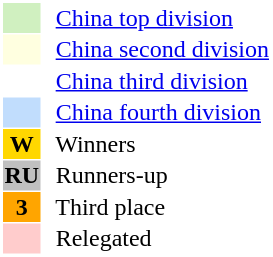<table style="border: 1px solid #ffffff; background-color: #ffffff" cellspacing="1" cellpadding="1">
<tr>
<td bgcolor="#D0F0C0" width="20"></td>
<td bgcolor="#ffffff" align="left">  <a href='#'>China top division</a></td>
</tr>
<tr>
<td bgcolor="#FFFFE0" width="20"></td>
<td bgcolor="#ffffff" align="left">  <a href='#'>China second division</a></td>
</tr>
<tr>
<th bgcolor="#ffffff" width="20"></th>
<td bgcolor="#ffffff" align="left">  <a href='#'>China third division</a></td>
</tr>
<tr>
<th bgcolor="#c1ddfd" width="20"></th>
<td bgcolor="#ffffff" align="left">  <a href='#'>China fourth division</a></td>
</tr>
<tr>
<th bgcolor="#FFD700" width="20">W</th>
<td bgcolor="#ffffff" align="left">  Winners</td>
</tr>
<tr>
<th bgcolor="#C0C0C0" width="20">RU</th>
<td bgcolor="#ffffff" align="left">  Runners-up</td>
</tr>
<tr>
<th bgcolor="#FFA500" width="20">3</th>
<td bgcolor="#ffffff" align="left">  Third place</td>
</tr>
<tr>
<th bgcolor="#ffcccc" width="20"></th>
<td bgcolor="#ffffff" align="left">  Relegated</td>
</tr>
</table>
